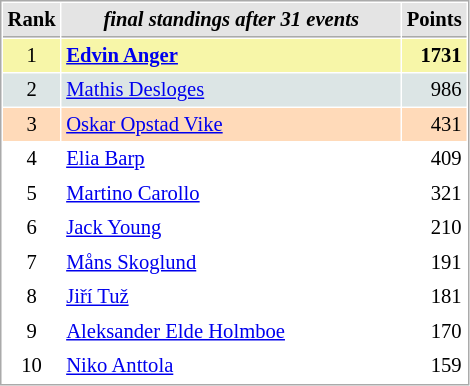<table cellspacing="1" cellpadding="3" style="border:1px solid #AAAAAA;font-size:86%">
<tr style="background-color: #E4E4E4;">
<th style="border-bottom:1px solid #AAAAAA" width=10>Rank</th>
<th style="border-bottom:1px solid #AAAAAA" width=220><em>final standings after 31 events</em></th>
<th style="border-bottom:1px solid #AAAAAA" width=20 align=right>Points</th>
</tr>
<tr style="background:#f7f6a8;">
<td align=center>1</td>
<td> <strong><a href='#'>Edvin Anger</a></strong> </td>
<td align=right><strong>1731</strong></td>
</tr>
<tr style="background:#dce5e5;">
<td align=center>2</td>
<td> <a href='#'>Mathis Desloges</a></td>
<td align=right>986</td>
</tr>
<tr style="background:#ffdab9;">
<td align=center>3</td>
<td> <a href='#'>Oskar Opstad Vike</a></td>
<td align=right>431</td>
</tr>
<tr>
<td align=center>4</td>
<td> <a href='#'>Elia Barp</a></td>
<td align=right>409</td>
</tr>
<tr>
<td align=center>5</td>
<td> <a href='#'>Martino Carollo</a></td>
<td align=right>321</td>
</tr>
<tr>
<td align=center>6</td>
<td> <a href='#'>Jack Young</a></td>
<td align=right>210</td>
</tr>
<tr>
<td align=center>7</td>
<td> <a href='#'>Måns Skoglund</a></td>
<td align=right>191</td>
</tr>
<tr>
<td align=center>8</td>
<td> <a href='#'>Jiří Tuž</a></td>
<td align=right>181</td>
</tr>
<tr>
<td align=center>9</td>
<td> <a href='#'>Aleksander Elde Holmboe</a></td>
<td align=right>170</td>
</tr>
<tr>
<td align=center>10</td>
<td> <a href='#'>Niko Anttola</a></td>
<td align=right>159</td>
</tr>
</table>
